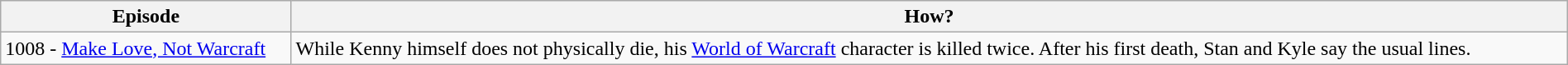<table class="wikitable" width="100%">
<tr>
<th>Episode</th>
<th>How?</th>
</tr>
<tr>
<td>1008 - <a href='#'>Make Love, Not Warcraft</a></td>
<td>While Kenny himself does not physically die, his <a href='#'>World of Warcraft</a> character is killed twice. After his first death, Stan and Kyle say the usual lines.</td>
</tr>
</table>
